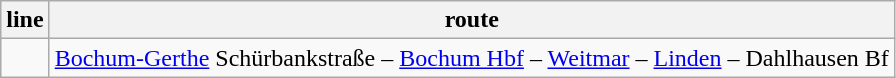<table class=wikitable>
<tr class="hintergrundfarbe5">
<th>line</th>
<th>route</th>
</tr>
<tr>
<td></td>
<td><a href='#'>Bochum-Gerthe</a> Schürbankstraße – <a href='#'>Bochum Hbf</a> – <a href='#'>Weitmar</a> – <a href='#'>Linden</a> – Dahlhausen Bf</td>
</tr>
</table>
